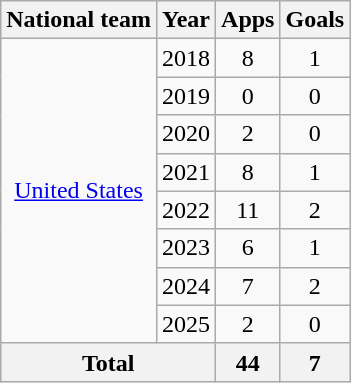<table class="wikitable" style="text-align:center">
<tr>
<th>National team</th>
<th>Year</th>
<th>Apps</th>
<th>Goals</th>
</tr>
<tr>
<td rowspan="8"><a href='#'>United States</a></td>
<td>2018</td>
<td>8</td>
<td>1</td>
</tr>
<tr>
<td>2019</td>
<td>0</td>
<td>0</td>
</tr>
<tr>
<td>2020</td>
<td>2</td>
<td>0</td>
</tr>
<tr>
<td>2021</td>
<td>8</td>
<td>1</td>
</tr>
<tr>
<td>2022</td>
<td>11</td>
<td>2</td>
</tr>
<tr>
<td>2023</td>
<td>6</td>
<td>1</td>
</tr>
<tr>
<td>2024</td>
<td>7</td>
<td>2</td>
</tr>
<tr>
<td>2025</td>
<td>2</td>
<td>0</td>
</tr>
<tr>
<th colspan="2">Total</th>
<th>44</th>
<th>7</th>
</tr>
</table>
